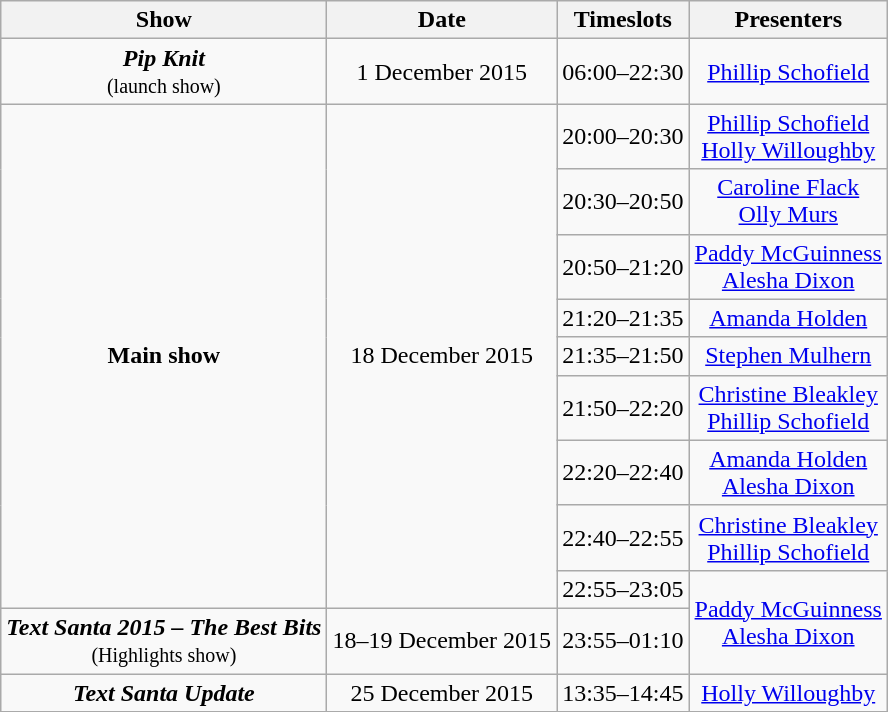<table class="wikitable" style=text-align:center;">
<tr>
<th>Show</th>
<th>Date</th>
<th>Timeslots</th>
<th>Presenters</th>
</tr>
<tr>
<td><strong><em>Pip Knit</em></strong><br><small>(launch show)</small></td>
<td>1 December 2015</td>
<td>06:00–22:30</td>
<td><a href='#'>Phillip Schofield</a></td>
</tr>
<tr>
<td rowspan=9><strong>Main show</strong></td>
<td rowspan=9>18 December 2015</td>
<td>20:00–20:30</td>
<td><a href='#'>Phillip Schofield</a><br><a href='#'>Holly Willoughby</a></td>
</tr>
<tr>
<td>20:30–20:50</td>
<td><a href='#'>Caroline Flack</a><br><a href='#'>Olly Murs</a></td>
</tr>
<tr>
<td>20:50–21:20</td>
<td><a href='#'>Paddy McGuinness</a><br><a href='#'>Alesha Dixon</a></td>
</tr>
<tr>
<td>21:20–21:35</td>
<td><a href='#'>Amanda Holden</a></td>
</tr>
<tr>
<td>21:35–21:50</td>
<td><a href='#'>Stephen Mulhern</a></td>
</tr>
<tr>
<td>21:50–22:20</td>
<td><a href='#'>Christine Bleakley</a><br><a href='#'>Phillip Schofield</a></td>
</tr>
<tr>
<td>22:20–22:40</td>
<td><a href='#'>Amanda Holden</a><br><a href='#'>Alesha Dixon</a></td>
</tr>
<tr>
<td>22:40–22:55</td>
<td><a href='#'>Christine Bleakley</a><br><a href='#'>Phillip Schofield</a></td>
</tr>
<tr>
<td>22:55–23:05</td>
<td rowspan=2><a href='#'>Paddy McGuinness</a><br><a href='#'>Alesha Dixon</a></td>
</tr>
<tr>
<td><strong><em>Text Santa 2015 – The Best Bits</em></strong><br><small>(Highlights show)</small></td>
<td>18–19 December 2015</td>
<td>23:55–01:10</td>
</tr>
<tr>
<td><strong><em>Text Santa Update</em></strong></td>
<td>25 December 2015</td>
<td>13:35–14:45</td>
<td><a href='#'>Holly Willoughby</a></td>
</tr>
<tr>
</tr>
</table>
